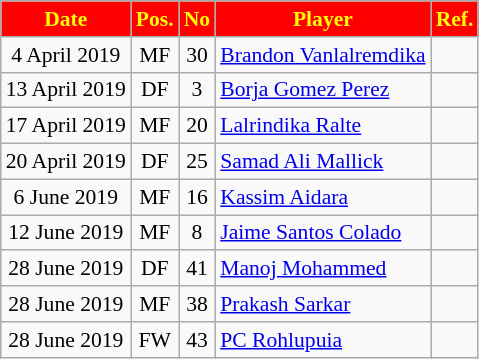<table class="wikitable" style="text-align:center; font-size:90%;">
<tr>
<th style="background:#f00; color:#ff0; text-align:center;">Date</th>
<th style="background:#f00; color:#ff0; text-align:center;">Pos.</th>
<th style="background:#f00; color:#ff0; text-align:center;">No</th>
<th style="background:#f00; color:#ff0; text-align:center;">Player</th>
<th style="background:#f00; color:#ff0; text-align:center;">Ref.</th>
</tr>
<tr>
<td>4 April 2019</td>
<td>MF</td>
<td>30</td>
<td style="text-align:left"> <a href='#'>Brandon Vanlalremdika</a></td>
<td></td>
</tr>
<tr>
<td>13 April 2019</td>
<td>DF</td>
<td>3</td>
<td style="text-align:left"> <a href='#'>Borja Gomez Perez</a></td>
<td></td>
</tr>
<tr>
<td>17 April 2019</td>
<td>MF</td>
<td>20</td>
<td style="text-align:left"> <a href='#'>Lalrindika Ralte</a></td>
<td></td>
</tr>
<tr>
<td>20 April 2019</td>
<td>DF</td>
<td>25</td>
<td style="text-align:left"> <a href='#'>Samad Ali Mallick</a></td>
<td></td>
</tr>
<tr>
<td>6 June 2019</td>
<td>MF</td>
<td>16</td>
<td style="text-align:left"> <a href='#'>Kassim Aidara</a></td>
<td></td>
</tr>
<tr>
<td>12 June 2019</td>
<td>MF</td>
<td>8</td>
<td style="text-align:left"> <a href='#'>Jaime Santos Colado</a></td>
<td></td>
</tr>
<tr>
<td>28 June 2019</td>
<td>DF</td>
<td>41</td>
<td style="text-align:left"> <a href='#'>Manoj Mohammed</a></td>
<td></td>
</tr>
<tr>
<td>28 June 2019</td>
<td>MF</td>
<td>38</td>
<td style="text-align:left"> <a href='#'>Prakash Sarkar</a></td>
<td></td>
</tr>
<tr>
<td>28 June 2019</td>
<td>FW</td>
<td>43</td>
<td style="text-align:left"> <a href='#'>PC Rohlupuia</a></td>
<td></td>
</tr>
</table>
